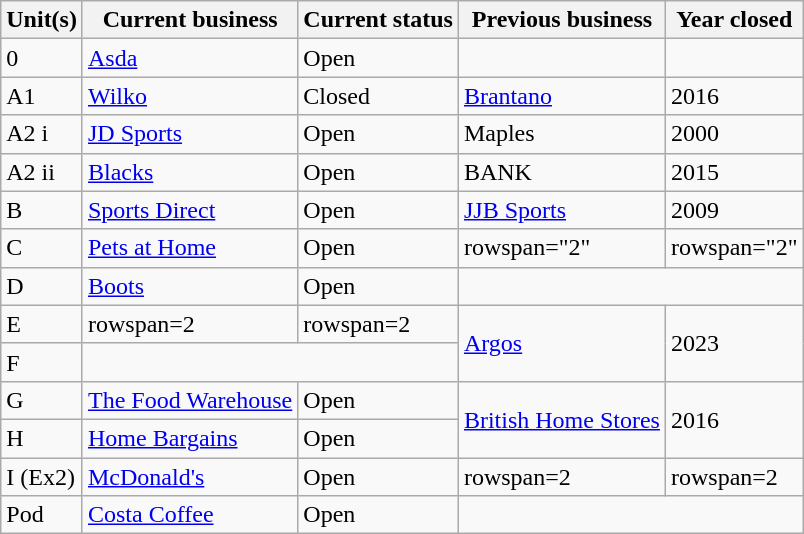<table class="wikitable">
<tr>
<th>Unit(s)</th>
<th>Current business</th>
<th>Current status</th>
<th>Previous business</th>
<th>Year closed</th>
</tr>
<tr>
<td>0</td>
<td><a href='#'>Asda</a></td>
<td>Open</td>
<td></td>
<td></td>
</tr>
<tr>
<td>A1</td>
<td><a href='#'>Wilko</a></td>
<td>Closed</td>
<td><a href='#'>Brantano</a></td>
<td>2016</td>
</tr>
<tr>
<td>A2 i</td>
<td><a href='#'>JD Sports</a></td>
<td>Open</td>
<td>Maples</td>
<td>2000</td>
</tr>
<tr>
<td>A2 ii</td>
<td><a href='#'>Blacks</a></td>
<td>Open</td>
<td>BANK</td>
<td>2015</td>
</tr>
<tr>
<td>B</td>
<td><a href='#'>Sports Direct</a></td>
<td>Open</td>
<td><a href='#'>JJB Sports</a></td>
<td>2009</td>
</tr>
<tr>
<td>C</td>
<td><a href='#'>Pets at Home</a></td>
<td>Open</td>
<td>rowspan="2"</td>
<td>rowspan="2"</td>
</tr>
<tr>
<td>D</td>
<td><a href='#'>Boots</a></td>
<td>Open</td>
</tr>
<tr>
<td>E</td>
<td>rowspan=2</td>
<td>rowspan=2</td>
<td rowspan=2><a href='#'>Argos</a></td>
<td rowspan=2>2023</td>
</tr>
<tr>
<td>F</td>
</tr>
<tr>
<td>G</td>
<td><a href='#'>The Food Warehouse</a></td>
<td>Open</td>
<td rowspan="2"><a href='#'>British Home Stores</a></td>
<td rowspan="2">2016</td>
</tr>
<tr>
<td>H</td>
<td><a href='#'>Home Bargains</a></td>
<td>Open</td>
</tr>
<tr>
<td>I (Ex2)</td>
<td><a href='#'>McDonald's</a></td>
<td>Open</td>
<td>rowspan=2 </td>
<td>rowspan=2 </td>
</tr>
<tr>
<td>Pod</td>
<td><a href='#'>Costa Coffee</a></td>
<td>Open</td>
</tr>
</table>
